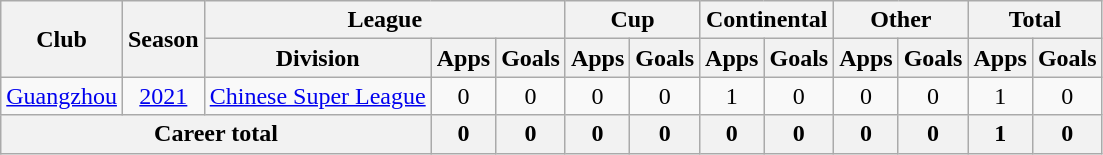<table class="wikitable" style="text-align: center">
<tr>
<th rowspan="2">Club</th>
<th rowspan="2">Season</th>
<th colspan="3">League</th>
<th colspan="2">Cup</th>
<th colspan="2">Continental</th>
<th colspan="2">Other</th>
<th colspan="2">Total</th>
</tr>
<tr>
<th>Division</th>
<th>Apps</th>
<th>Goals</th>
<th>Apps</th>
<th>Goals</th>
<th>Apps</th>
<th>Goals</th>
<th>Apps</th>
<th>Goals</th>
<th>Apps</th>
<th>Goals</th>
</tr>
<tr>
<td><a href='#'>Guangzhou</a></td>
<td><a href='#'>2021</a></td>
<td><a href='#'>Chinese Super League</a></td>
<td>0</td>
<td>0</td>
<td>0</td>
<td>0</td>
<td>1</td>
<td>0</td>
<td>0</td>
<td>0</td>
<td>1</td>
<td>0</td>
</tr>
<tr>
<th colspan=3>Career total</th>
<th>0</th>
<th>0</th>
<th>0</th>
<th>0</th>
<th>0</th>
<th>0</th>
<th>0</th>
<th>0</th>
<th>1</th>
<th>0</th>
</tr>
</table>
